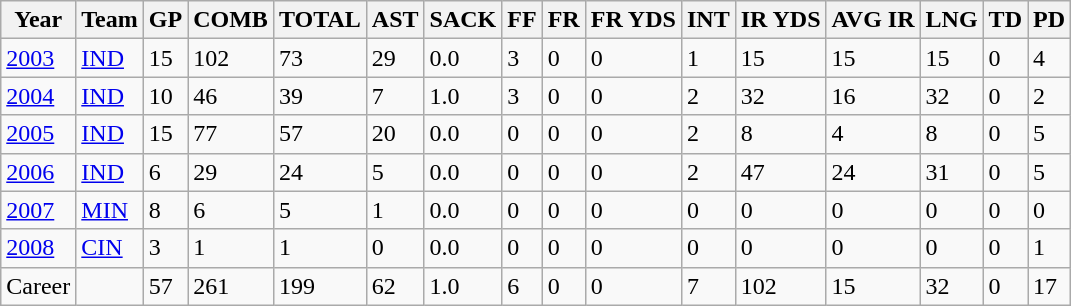<table class="wikitable">
<tr>
<th>Year</th>
<th>Team</th>
<th>GP</th>
<th>COMB</th>
<th>TOTAL</th>
<th>AST</th>
<th>SACK</th>
<th>FF</th>
<th>FR</th>
<th>FR YDS</th>
<th>INT</th>
<th>IR YDS</th>
<th>AVG IR</th>
<th>LNG</th>
<th>TD</th>
<th>PD</th>
</tr>
<tr>
<td><a href='#'>2003</a></td>
<td><a href='#'>IND</a></td>
<td>15</td>
<td>102</td>
<td>73</td>
<td>29</td>
<td>0.0</td>
<td>3</td>
<td>0</td>
<td>0</td>
<td>1</td>
<td>15</td>
<td>15</td>
<td>15</td>
<td>0</td>
<td>4</td>
</tr>
<tr>
<td><a href='#'>2004</a></td>
<td><a href='#'>IND</a></td>
<td>10</td>
<td>46</td>
<td>39</td>
<td>7</td>
<td>1.0</td>
<td>3</td>
<td>0</td>
<td>0</td>
<td>2</td>
<td>32</td>
<td>16</td>
<td>32</td>
<td>0</td>
<td>2</td>
</tr>
<tr>
<td><a href='#'>2005</a></td>
<td><a href='#'>IND</a></td>
<td>15</td>
<td>77</td>
<td>57</td>
<td>20</td>
<td>0.0</td>
<td>0</td>
<td>0</td>
<td>0</td>
<td>2</td>
<td>8</td>
<td>4</td>
<td>8</td>
<td>0</td>
<td>5</td>
</tr>
<tr>
<td><a href='#'>2006</a></td>
<td><a href='#'>IND</a></td>
<td>6</td>
<td>29</td>
<td>24</td>
<td>5</td>
<td>0.0</td>
<td>0</td>
<td>0</td>
<td>0</td>
<td>2</td>
<td>47</td>
<td>24</td>
<td>31</td>
<td>0</td>
<td>5</td>
</tr>
<tr>
<td><a href='#'>2007</a></td>
<td><a href='#'>MIN</a></td>
<td>8</td>
<td>6</td>
<td>5</td>
<td>1</td>
<td>0.0</td>
<td>0</td>
<td>0</td>
<td>0</td>
<td>0</td>
<td>0</td>
<td>0</td>
<td>0</td>
<td>0</td>
<td>0</td>
</tr>
<tr>
<td><a href='#'>2008</a></td>
<td><a href='#'>CIN</a></td>
<td>3</td>
<td>1</td>
<td>1</td>
<td>0</td>
<td>0.0</td>
<td>0</td>
<td>0</td>
<td>0</td>
<td>0</td>
<td>0</td>
<td>0</td>
<td>0</td>
<td>0</td>
<td>1</td>
</tr>
<tr>
<td>Career</td>
<td></td>
<td>57</td>
<td>261</td>
<td>199</td>
<td>62</td>
<td>1.0</td>
<td>6</td>
<td>0</td>
<td>0</td>
<td>7</td>
<td>102</td>
<td>15</td>
<td>32</td>
<td>0</td>
<td>17</td>
</tr>
</table>
